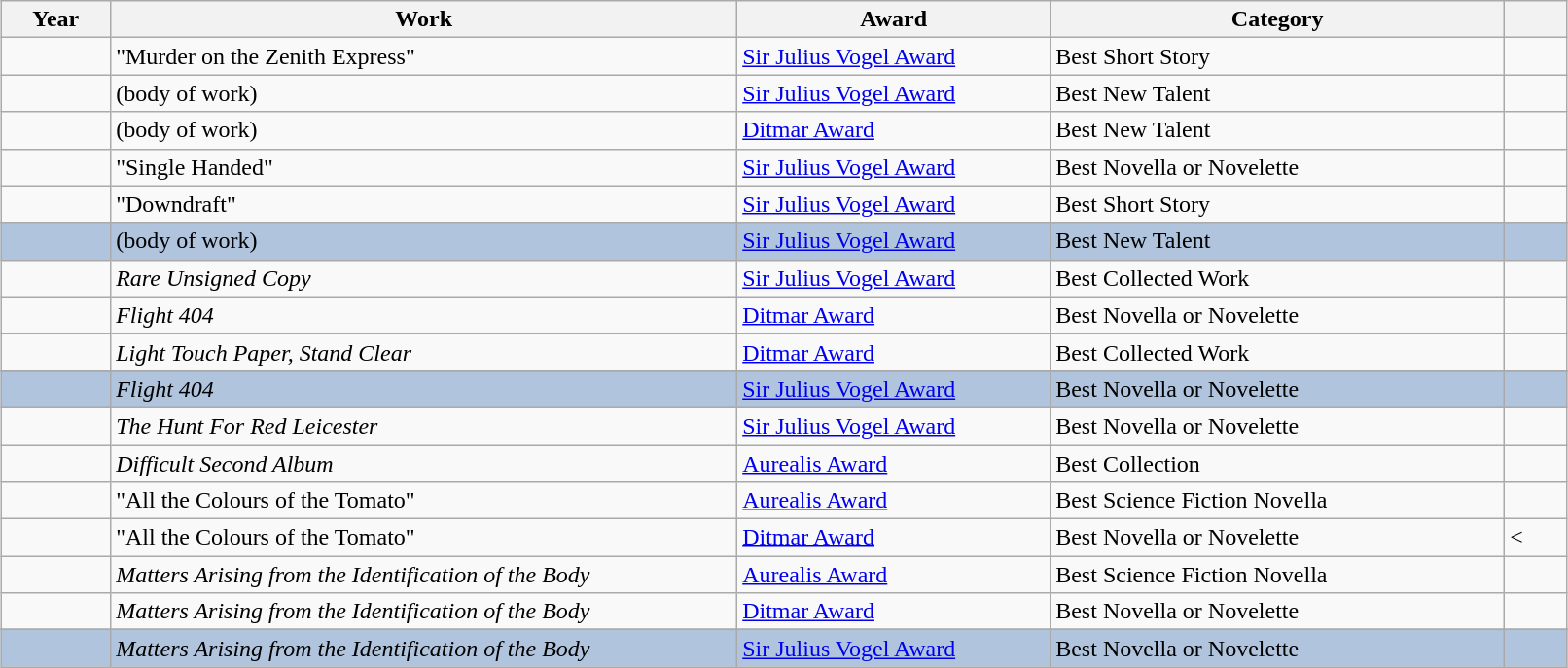<table class="sortable wikitable" width="85%" cellpadding="5" style="margin: 1em auto 1em auto">
<tr>
<th width="7%">Year</th>
<th width="40%" class="unsortable">Work</th>
<th width="20%">Award</th>
<th width="29%">Category</th>
<th width="4%" class="unsortable"></th>
</tr>
<tr>
<td align="center"></td>
<td>"Murder on the Zenith Express"</td>
<td><a href='#'>Sir Julius Vogel Award</a></td>
<td>Best Short Story</td>
<td></td>
</tr>
<tr>
<td align="center"></td>
<td>(body of work)</td>
<td><a href='#'>Sir Julius Vogel Award</a></td>
<td>Best New Talent</td>
<td></td>
</tr>
<tr>
<td align="center"></td>
<td>(body of work)</td>
<td><a href='#'>Ditmar Award</a></td>
<td>Best New Talent</td>
<td></td>
</tr>
<tr>
<td align="center"></td>
<td>"Single Handed"</td>
<td><a href='#'>Sir Julius Vogel Award</a></td>
<td>Best Novella or Novelette</td>
<td></td>
</tr>
<tr>
<td align="center"></td>
<td>"Downdraft"</td>
<td><a href='#'>Sir Julius Vogel Award</a></td>
<td>Best Short Story</td>
<td></td>
</tr>
<tr>
</tr>
<tr style="background:#B0C4DE;">
<td align="center"></td>
<td>(body of work)</td>
<td><a href='#'>Sir Julius Vogel Award</a></td>
<td>Best New Talent</td>
<td></td>
</tr>
<tr>
<td align="center"></td>
<td><em>Rare Unsigned Copy</em></td>
<td><a href='#'>Sir Julius Vogel Award</a></td>
<td>Best Collected Work</td>
<td></td>
</tr>
<tr>
<td align="center"></td>
<td><em>Flight 404</em></td>
<td><a href='#'>Ditmar Award</a></td>
<td>Best Novella or Novelette</td>
<td></td>
</tr>
<tr>
<td align="center"></td>
<td><em>Light Touch Paper, Stand Clear</em></td>
<td><a href='#'>Ditmar Award</a></td>
<td>Best Collected Work</td>
<td></td>
</tr>
<tr>
</tr>
<tr style="background:#B0C4DE;">
<td align="center"></td>
<td><em>Flight 404</em></td>
<td><a href='#'>Sir Julius Vogel Award</a></td>
<td>Best Novella or Novelette</td>
<td></td>
</tr>
<tr>
<td align="center"></td>
<td><em>The Hunt For Red Leicester</em></td>
<td><a href='#'>Sir Julius Vogel Award</a></td>
<td>Best Novella or Novelette</td>
<td></td>
</tr>
<tr>
<td align="center"></td>
<td><em>Difficult Second Album</em></td>
<td><a href='#'>Aurealis Award</a></td>
<td>Best Collection</td>
<td></td>
</tr>
<tr>
<td align="center"></td>
<td>"All the Colours of the Tomato"</td>
<td><a href='#'>Aurealis Award</a></td>
<td>Best Science Fiction Novella</td>
<td></td>
</tr>
<tr>
<td align="center"></td>
<td>"All the Colours of the Tomato"</td>
<td><a href='#'>Ditmar Award</a></td>
<td>Best Novella or Novelette</td>
<td><</td>
</tr>
<tr>
<td align="center"></td>
<td><em>Matters Arising from the Identification of the Body</em></td>
<td><a href='#'>Aurealis Award</a></td>
<td>Best Science Fiction Novella</td>
<td></td>
</tr>
<tr>
<td align="center"></td>
<td><em>Matters Arising from the Identification of the Body</em></td>
<td><a href='#'>Ditmar Award</a></td>
<td>Best Novella or Novelette</td>
<td></td>
</tr>
<tr>
</tr>
<tr style="background:#B0C4DE;">
<td align="center"></td>
<td><em>Matters Arising from the Identification of the Body</em></td>
<td><a href='#'>Sir Julius Vogel Award</a></td>
<td>Best Novella or Novelette</td>
<td></td>
</tr>
</table>
